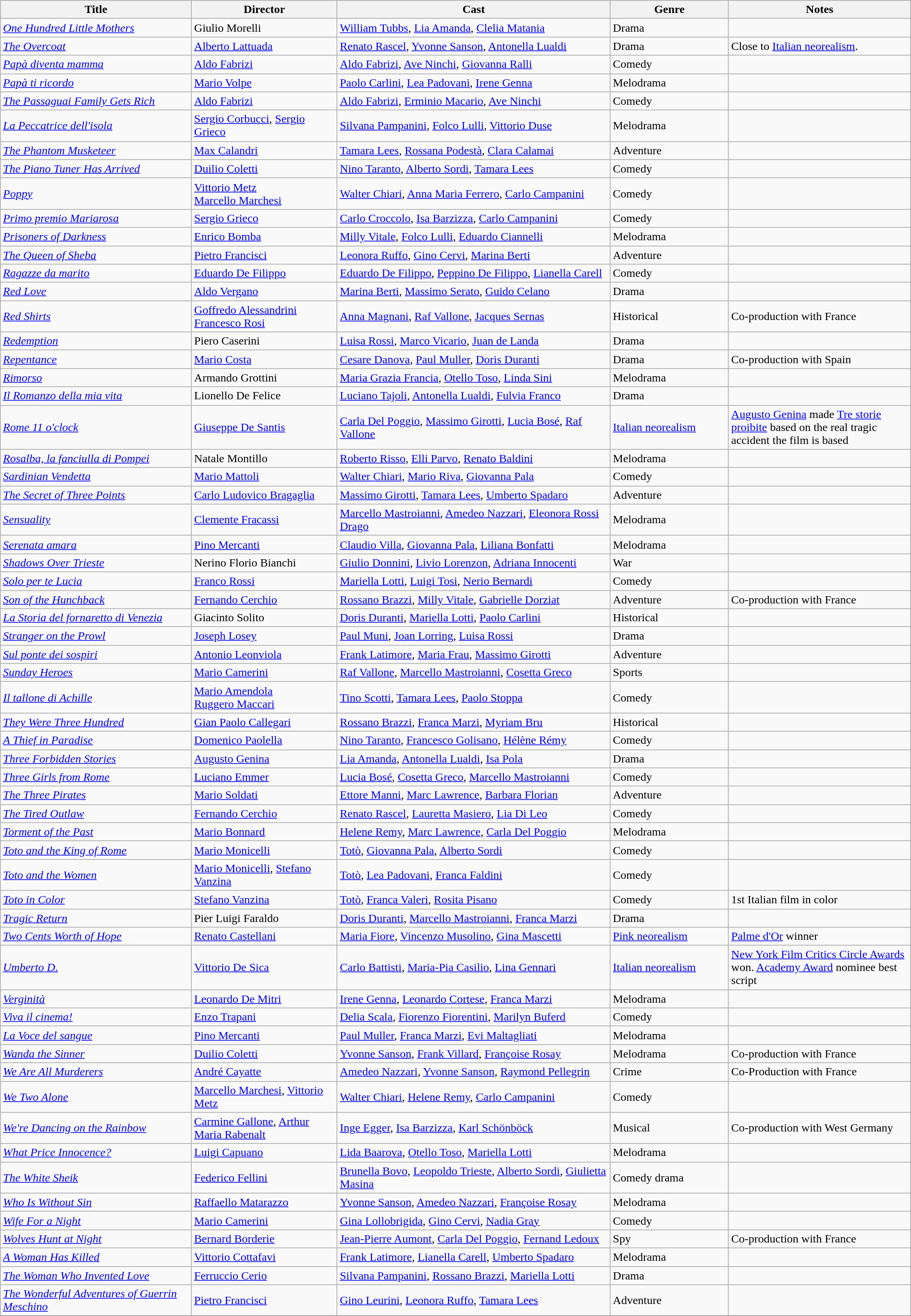<table class="wikitable" style="width:100%;">
<tr>
<th style="width:21%;">Title</th>
<th style="width:16%;">Director</th>
<th style="width:30%;">Cast</th>
<th style="width:13%;">Genre</th>
<th style="width:20%;">Notes</th>
</tr>
<tr>
<td><em><a href='#'>One Hundred Little Mothers</a></em></td>
<td>Giulio Morelli</td>
<td><a href='#'>William Tubbs</a>, <a href='#'>Lia Amanda</a>, <a href='#'>Clelia Matania</a></td>
<td>Drama</td>
<td></td>
</tr>
<tr>
<td><em><a href='#'>The Overcoat</a></em></td>
<td><a href='#'>Alberto Lattuada</a></td>
<td><a href='#'>Renato Rascel</a>, <a href='#'>Yvonne Sanson</a>, <a href='#'>Antonella Lualdi</a></td>
<td>Drama</td>
<td>Close to <a href='#'>Italian neorealism</a>.</td>
</tr>
<tr>
<td><em><a href='#'>Papà diventa mamma</a></em></td>
<td><a href='#'>Aldo Fabrizi</a></td>
<td><a href='#'>Aldo Fabrizi</a>, <a href='#'>Ave Ninchi</a>, <a href='#'>Giovanna Ralli</a></td>
<td>Comedy</td>
<td></td>
</tr>
<tr>
<td><em><a href='#'>Papà ti ricordo</a></em></td>
<td><a href='#'>Mario Volpe</a></td>
<td><a href='#'>Paolo Carlini</a>, <a href='#'>Lea Padovani</a>, <a href='#'>Irene Genna</a></td>
<td>Melodrama</td>
<td></td>
</tr>
<tr>
<td><em><a href='#'>The Passaguai Family Gets Rich</a></em></td>
<td><a href='#'>Aldo Fabrizi</a></td>
<td><a href='#'>Aldo Fabrizi</a>, <a href='#'>Erminio Macario</a>, <a href='#'>Ave Ninchi</a></td>
<td>Comedy</td>
<td></td>
</tr>
<tr>
<td><em><a href='#'>La Peccatrice dell'isola</a></em></td>
<td><a href='#'>Sergio Corbucci</a>, <a href='#'>Sergio Grieco</a></td>
<td><a href='#'>Silvana Pampanini</a>, <a href='#'>Folco Lulli</a>, <a href='#'>Vittorio Duse</a></td>
<td>Melodrama</td>
<td></td>
</tr>
<tr>
<td><em><a href='#'>The Phantom Musketeer</a></em></td>
<td><a href='#'>Max Calandri</a></td>
<td><a href='#'>Tamara Lees</a>, <a href='#'>Rossana Podestà</a>, <a href='#'>Clara Calamai</a></td>
<td>Adventure</td>
<td></td>
</tr>
<tr>
<td><em><a href='#'>The Piano Tuner Has Arrived</a></em></td>
<td><a href='#'>Duilio Coletti</a></td>
<td><a href='#'>Nino Taranto</a>, <a href='#'>Alberto Sordi</a>, <a href='#'>Tamara Lees</a></td>
<td>Comedy</td>
<td></td>
</tr>
<tr>
<td><em><a href='#'>Poppy</a></em></td>
<td><a href='#'>Vittorio Metz</a> <br> <a href='#'>Marcello Marchesi</a></td>
<td><a href='#'>Walter Chiari</a>, <a href='#'>Anna Maria Ferrero</a>, <a href='#'>Carlo Campanini</a></td>
<td>Comedy</td>
<td></td>
</tr>
<tr>
<td><em><a href='#'>Primo premio Mariarosa</a></em></td>
<td><a href='#'>Sergio Grieco</a></td>
<td><a href='#'>Carlo Croccolo</a>, <a href='#'>Isa Barzizza</a>, <a href='#'>Carlo Campanini</a></td>
<td>Comedy</td>
<td></td>
</tr>
<tr>
<td><em><a href='#'>Prisoners of Darkness</a></em></td>
<td><a href='#'>Enrico Bomba</a></td>
<td><a href='#'>Milly Vitale</a>, <a href='#'>Folco Lulli</a>, <a href='#'>Eduardo Ciannelli</a></td>
<td>Melodrama</td>
<td></td>
</tr>
<tr>
<td><em><a href='#'>The Queen of Sheba</a></em></td>
<td><a href='#'>Pietro Francisci</a></td>
<td><a href='#'>Leonora Ruffo</a>, <a href='#'>Gino Cervi</a>, <a href='#'>Marina Berti</a></td>
<td>Adventure</td>
<td></td>
</tr>
<tr>
<td><em><a href='#'>Ragazze da marito</a></em></td>
<td><a href='#'>Eduardo De Filippo</a></td>
<td><a href='#'>Eduardo De Filippo</a>, <a href='#'>Peppino De Filippo</a>, <a href='#'>Lianella Carell</a></td>
<td>Comedy</td>
<td></td>
</tr>
<tr>
<td><em><a href='#'>Red Love</a></em></td>
<td><a href='#'>Aldo Vergano</a></td>
<td><a href='#'>Marina Berti</a>, <a href='#'>Massimo Serato</a>, <a href='#'>Guido Celano</a></td>
<td>Drama</td>
<td></td>
</tr>
<tr>
<td><em><a href='#'>Red Shirts</a></em></td>
<td><a href='#'>Goffredo Alessandrini</a> <br> <a href='#'>Francesco Rosi</a></td>
<td><a href='#'>Anna Magnani</a>, <a href='#'>Raf Vallone</a>, <a href='#'>Jacques Sernas </a></td>
<td>Historical</td>
<td>Co-production with France</td>
</tr>
<tr>
<td><em><a href='#'>Redemption</a></em></td>
<td>Piero Caserini</td>
<td><a href='#'>Luisa Rossi</a>, <a href='#'>Marco Vicario</a>, <a href='#'>Juan de Landa</a></td>
<td>Drama</td>
<td></td>
</tr>
<tr>
<td><em><a href='#'>Repentance</a></em></td>
<td><a href='#'>Mario Costa</a></td>
<td><a href='#'>Cesare Danova</a>, <a href='#'>Paul Muller</a>, <a href='#'>Doris Duranti</a></td>
<td>Drama</td>
<td>Co-production with Spain</td>
</tr>
<tr>
<td><em><a href='#'>Rimorso</a></em></td>
<td>Armando Grottini</td>
<td><a href='#'>Maria Grazia Francia</a>, <a href='#'>Otello Toso</a>, <a href='#'>Linda Sini</a></td>
<td>Melodrama</td>
<td></td>
</tr>
<tr>
<td><em><a href='#'>Il Romanzo della mia vita</a></em></td>
<td>Lionello De Felice</td>
<td><a href='#'>Luciano Tajoli</a>, <a href='#'>Antonella Lualdi</a>, <a href='#'>Fulvia Franco</a></td>
<td>Drama</td>
<td></td>
</tr>
<tr>
<td><em><a href='#'>Rome 11 o'clock</a></em></td>
<td><a href='#'>Giuseppe De Santis</a></td>
<td><a href='#'>Carla Del Poggio</a>, <a href='#'>Massimo Girotti</a>, <a href='#'>Lucia Bosé</a>, <a href='#'>Raf Vallone</a></td>
<td><a href='#'>Italian neorealism</a></td>
<td><a href='#'>Augusto Genina</a>  made <a href='#'>Tre storie proibite</a> based on the real tragic accident the film is based</td>
</tr>
<tr>
<td><em><a href='#'>Rosalba, la fanciulla di Pompei</a></em></td>
<td>Natale Montillo</td>
<td><a href='#'>Roberto Risso</a>, <a href='#'>Elli Parvo</a>, <a href='#'>Renato Baldini</a></td>
<td>Melodrama</td>
<td></td>
</tr>
<tr>
<td><em><a href='#'>Sardinian Vendetta</a></em></td>
<td><a href='#'>Mario Mattoli</a></td>
<td><a href='#'>Walter Chiari</a>, <a href='#'>Mario Riva</a>, <a href='#'>Giovanna Pala</a></td>
<td>Comedy</td>
<td></td>
</tr>
<tr>
<td><em><a href='#'>The Secret of Three Points</a></em></td>
<td><a href='#'>Carlo Ludovico Bragaglia</a></td>
<td><a href='#'>Massimo Girotti</a>, <a href='#'>Tamara Lees</a>, <a href='#'>Umberto Spadaro</a></td>
<td>Adventure</td>
<td></td>
</tr>
<tr>
<td><em><a href='#'>Sensuality</a></em></td>
<td><a href='#'>Clemente Fracassi</a></td>
<td><a href='#'>Marcello Mastroianni</a>, <a href='#'>Amedeo Nazzari</a>, <a href='#'>Eleonora Rossi Drago</a></td>
<td>Melodrama</td>
<td></td>
</tr>
<tr>
<td><em><a href='#'>Serenata amara</a></em></td>
<td><a href='#'>Pino Mercanti</a></td>
<td><a href='#'>Claudio Villa</a>, <a href='#'>Giovanna Pala</a>, <a href='#'>Liliana Bonfatti</a></td>
<td>Melodrama</td>
<td></td>
</tr>
<tr>
<td><em><a href='#'>Shadows Over Trieste</a></em></td>
<td>Nerino Florio Bianchi</td>
<td><a href='#'>Giulio Donnini</a>, <a href='#'>Livio Lorenzon</a>, <a href='#'>Adriana Innocenti</a></td>
<td>War</td>
<td></td>
</tr>
<tr>
<td><em><a href='#'>Solo per te Lucia</a></em></td>
<td><a href='#'>Franco Rossi</a></td>
<td><a href='#'>Mariella Lotti</a>, <a href='#'>Luigi Tosi</a>, <a href='#'>Nerio Bernardi</a></td>
<td>Comedy</td>
<td></td>
</tr>
<tr>
<td><em><a href='#'>Son of the Hunchback</a></em></td>
<td><a href='#'>Fernando Cerchio</a></td>
<td><a href='#'>Rossano Brazzi</a>, <a href='#'>Milly Vitale</a>, <a href='#'>Gabrielle Dorziat</a></td>
<td>Adventure</td>
<td>Co-production with France</td>
</tr>
<tr>
<td><em><a href='#'>La Storia del fornaretto di Venezia</a></em></td>
<td>Giacinto Solito</td>
<td><a href='#'>Doris Duranti</a>, <a href='#'>Mariella Lotti</a>, <a href='#'>Paolo Carlini</a></td>
<td>Historical</td>
<td></td>
</tr>
<tr>
<td><em><a href='#'>Stranger on the Prowl</a></em></td>
<td><a href='#'>Joseph Losey</a></td>
<td><a href='#'>Paul Muni</a>, <a href='#'>Joan Lorring</a>, <a href='#'>Luisa Rossi</a></td>
<td>Drama</td>
<td></td>
</tr>
<tr>
<td><em><a href='#'>Sul ponte dei sospiri</a></em></td>
<td><a href='#'>Antonio Leonviola</a></td>
<td><a href='#'>Frank Latimore</a>, <a href='#'>Maria Frau</a>, <a href='#'>Massimo Girotti </a></td>
<td>Adventure</td>
<td></td>
</tr>
<tr>
<td><em><a href='#'>Sunday Heroes</a></em></td>
<td><a href='#'>Mario Camerini</a></td>
<td><a href='#'>Raf Vallone</a>,  <a href='#'>Marcello Mastroianni</a>, <a href='#'>Cosetta Greco</a></td>
<td>Sports</td>
<td></td>
</tr>
<tr>
<td><em><a href='#'>Il tallone di Achille</a></em></td>
<td><a href='#'>Mario Amendola</a><br><a href='#'>Ruggero Maccari</a></td>
<td><a href='#'>Tino Scotti</a>, <a href='#'>Tamara Lees</a>, <a href='#'>Paolo Stoppa</a></td>
<td>Comedy</td>
<td></td>
</tr>
<tr>
<td><em><a href='#'>They Were Three Hundred</a></em></td>
<td><a href='#'>Gian Paolo Callegari</a></td>
<td><a href='#'>Rossano Brazzi</a>, <a href='#'>Franca Marzi</a>, <a href='#'>Myriam Bru</a></td>
<td>Historical</td>
<td></td>
</tr>
<tr>
<td><em><a href='#'>A Thief in Paradise</a></em></td>
<td><a href='#'>Domenico Paolella</a></td>
<td><a href='#'>Nino Taranto</a>, <a href='#'>Francesco Golisano</a>, <a href='#'>Hélène Rémy</a></td>
<td>Comedy</td>
<td></td>
</tr>
<tr>
<td><em><a href='#'>Three Forbidden Stories</a></em></td>
<td><a href='#'>Augusto Genina</a></td>
<td><a href='#'>Lia Amanda</a>, <a href='#'>Antonella Lualdi</a>, <a href='#'>Isa Pola</a></td>
<td>Drama</td>
<td></td>
</tr>
<tr>
<td><em><a href='#'>Three Girls from Rome</a></em></td>
<td><a href='#'>Luciano Emmer</a></td>
<td><a href='#'>Lucia Bosé</a>, <a href='#'>Cosetta Greco</a>, <a href='#'>Marcello Mastroianni</a></td>
<td>Comedy</td>
<td></td>
</tr>
<tr>
<td><em><a href='#'>The Three Pirates</a></em></td>
<td><a href='#'>Mario Soldati</a></td>
<td><a href='#'>Ettore Manni</a>, <a href='#'>Marc Lawrence</a>, <a href='#'>Barbara Florian</a></td>
<td>Adventure</td>
<td></td>
</tr>
<tr>
<td><em><a href='#'>The Tired Outlaw</a></em></td>
<td><a href='#'>Fernando Cerchio</a></td>
<td><a href='#'>Renato Rascel</a>, <a href='#'>Lauretta Masiero</a>, <a href='#'>Lia Di Leo</a></td>
<td>Comedy</td>
<td></td>
</tr>
<tr>
<td><em><a href='#'>Torment of the Past</a></em></td>
<td><a href='#'>Mario Bonnard</a></td>
<td><a href='#'>Helene Remy</a>, <a href='#'>Marc Lawrence</a>, <a href='#'>Carla Del Poggio</a></td>
<td>Melodrama</td>
<td></td>
</tr>
<tr>
<td><em><a href='#'>Toto and the King of Rome</a></em></td>
<td><a href='#'>Mario Monicelli</a></td>
<td><a href='#'>Totò</a>, <a href='#'>Giovanna Pala</a>, <a href='#'>Alberto Sordi</a></td>
<td>Comedy</td>
<td></td>
</tr>
<tr>
<td><em><a href='#'>Toto and the Women</a></em></td>
<td><a href='#'>Mario Monicelli</a>, <a href='#'>Stefano Vanzina</a></td>
<td><a href='#'>Totò</a>, <a href='#'>Lea Padovani</a>, <a href='#'>Franca Faldini</a></td>
<td>Comedy</td>
<td></td>
</tr>
<tr>
<td><em><a href='#'>Toto in Color</a></em></td>
<td><a href='#'>Stefano Vanzina</a></td>
<td><a href='#'>Totò</a>, <a href='#'>Franca Valeri</a>, <a href='#'>Rosita Pisano</a></td>
<td>Comedy</td>
<td>1st Italian film in color</td>
</tr>
<tr>
<td><em><a href='#'>Tragic Return</a></em></td>
<td>Pier Luigi Faraldo</td>
<td><a href='#'>Doris Duranti</a>, <a href='#'>Marcello Mastroianni</a>, <a href='#'>Franca Marzi</a></td>
<td>Drama</td>
<td></td>
</tr>
<tr>
<td><em><a href='#'>Two Cents Worth of Hope</a></em></td>
<td><a href='#'>Renato Castellani</a></td>
<td><a href='#'>Maria Fiore</a>, <a href='#'>Vincenzo Musolino</a>, <a href='#'>Gina Mascetti</a></td>
<td><a href='#'>Pink neorealism</a></td>
<td><a href='#'>Palme d'Or</a> winner</td>
</tr>
<tr>
<td><em><a href='#'>Umberto D.</a></em></td>
<td><a href='#'>Vittorio De Sica</a></td>
<td><a href='#'>Carlo Battisti</a>, <a href='#'>Maria-Pia Casilio</a>, <a href='#'>Lina Gennari</a></td>
<td><a href='#'>Italian neorealism</a></td>
<td><a href='#'>New York Film Critics Circle Awards</a> won. <a href='#'>Academy Award</a> nominee best script</td>
</tr>
<tr>
<td><em><a href='#'>Verginità</a></em></td>
<td><a href='#'>Leonardo De Mitri</a></td>
<td><a href='#'>Irene Genna</a>, <a href='#'>Leonardo Cortese</a>, <a href='#'>Franca Marzi</a></td>
<td>Melodrama</td>
<td></td>
</tr>
<tr>
<td><em><a href='#'>Viva il cinema!</a></em></td>
<td><a href='#'>Enzo Trapani</a></td>
<td><a href='#'>Delia Scala</a>, <a href='#'>Fiorenzo Fiorentini</a>, <a href='#'>Marilyn Buferd</a></td>
<td>Comedy</td>
<td></td>
</tr>
<tr>
<td><em><a href='#'>La Voce del sangue</a></em></td>
<td><a href='#'>Pino Mercanti</a></td>
<td><a href='#'>Paul Muller</a>, <a href='#'>Franca Marzi</a>, <a href='#'>Evi Maltagliati</a></td>
<td>Melodrama</td>
<td></td>
</tr>
<tr>
<td><em><a href='#'>Wanda the Sinner</a></em></td>
<td><a href='#'>Duilio Coletti</a></td>
<td><a href='#'>Yvonne Sanson</a>, <a href='#'>Frank Villard</a>, <a href='#'>Françoise Rosay</a></td>
<td>Melodrama</td>
<td>Co-production with France</td>
</tr>
<tr>
<td><em><a href='#'>We Are All Murderers</a></em></td>
<td><a href='#'>André Cayatte</a></td>
<td><a href='#'>Amedeo Nazzari</a>, <a href='#'>Yvonne Sanson</a>, <a href='#'>Raymond Pellegrin</a></td>
<td>Crime</td>
<td>Co-Production with France</td>
</tr>
<tr>
<td><em><a href='#'>We Two Alone</a></em></td>
<td><a href='#'>Marcello Marchesi</a>, <a href='#'>Vittorio Metz</a></td>
<td><a href='#'>Walter Chiari</a>, <a href='#'>Helene Remy</a>, <a href='#'>Carlo Campanini</a></td>
<td>Comedy</td>
<td></td>
</tr>
<tr>
<td><em><a href='#'>We're Dancing on the Rainbow</a></em></td>
<td><a href='#'>Carmine Gallone</a>, <a href='#'>Arthur Maria Rabenalt</a></td>
<td><a href='#'>Inge Egger</a>, <a href='#'>Isa Barzizza</a>, <a href='#'>Karl Schönböck</a></td>
<td>Musical</td>
<td>Co-production with West Germany</td>
</tr>
<tr>
<td><em><a href='#'>What Price Innocence?</a></em></td>
<td><a href='#'>Luigi Capuano</a></td>
<td><a href='#'>Lida Baarova</a>, <a href='#'>Otello Toso</a>, <a href='#'>Mariella Lotti</a></td>
<td>Melodrama</td>
<td></td>
</tr>
<tr>
<td><em><a href='#'>The White Sheik</a></em></td>
<td><a href='#'>Federico Fellini</a></td>
<td><a href='#'>Brunella Bovo</a>, <a href='#'>Leopoldo Trieste</a>, <a href='#'>Alberto Sordi</a>, <a href='#'>Giulietta Masina</a></td>
<td>Comedy drama</td>
<td></td>
</tr>
<tr>
<td><em><a href='#'>Who Is Without Sin</a></em></td>
<td><a href='#'>Raffaello Matarazzo</a></td>
<td><a href='#'>Yvonne Sanson</a>, <a href='#'>Amedeo Nazzari</a>, <a href='#'>Françoise Rosay</a></td>
<td>Melodrama</td>
<td></td>
</tr>
<tr>
<td><em><a href='#'>Wife For a Night</a></em></td>
<td><a href='#'>Mario Camerini</a></td>
<td><a href='#'>Gina Lollobrigida</a>, <a href='#'>Gino Cervi</a>, <a href='#'>Nadia Gray</a></td>
<td>Comedy</td>
<td></td>
</tr>
<tr>
<td><em><a href='#'>Wolves Hunt at Night</a></em></td>
<td><a href='#'>Bernard Borderie</a></td>
<td><a href='#'>Jean-Pierre Aumont</a>, <a href='#'>Carla Del Poggio</a>, <a href='#'>Fernand Ledoux</a></td>
<td>Spy</td>
<td>Co-production with France</td>
</tr>
<tr>
<td><em><a href='#'>A Woman Has Killed</a></em></td>
<td><a href='#'>Vittorio Cottafavi</a></td>
<td><a href='#'>Frank Latimore</a>, <a href='#'>Lianella Carell</a>, <a href='#'>Umberto Spadaro</a></td>
<td>Melodrama</td>
<td></td>
</tr>
<tr>
<td><em><a href='#'>The Woman Who Invented Love </a></em></td>
<td><a href='#'>Ferruccio Cerio</a></td>
<td><a href='#'>Silvana Pampanini</a>, <a href='#'>Rossano Brazzi</a>, <a href='#'>Mariella Lotti</a></td>
<td>Drama</td>
<td></td>
</tr>
<tr>
<td><em><a href='#'>The Wonderful Adventures of Guerrin Meschino</a></em></td>
<td><a href='#'>Pietro Francisci</a></td>
<td><a href='#'>Gino Leurini</a>, <a href='#'>Leonora Ruffo</a>, <a href='#'>Tamara Lees</a></td>
<td>Adventure</td>
<td></td>
</tr>
<tr>
</tr>
</table>
